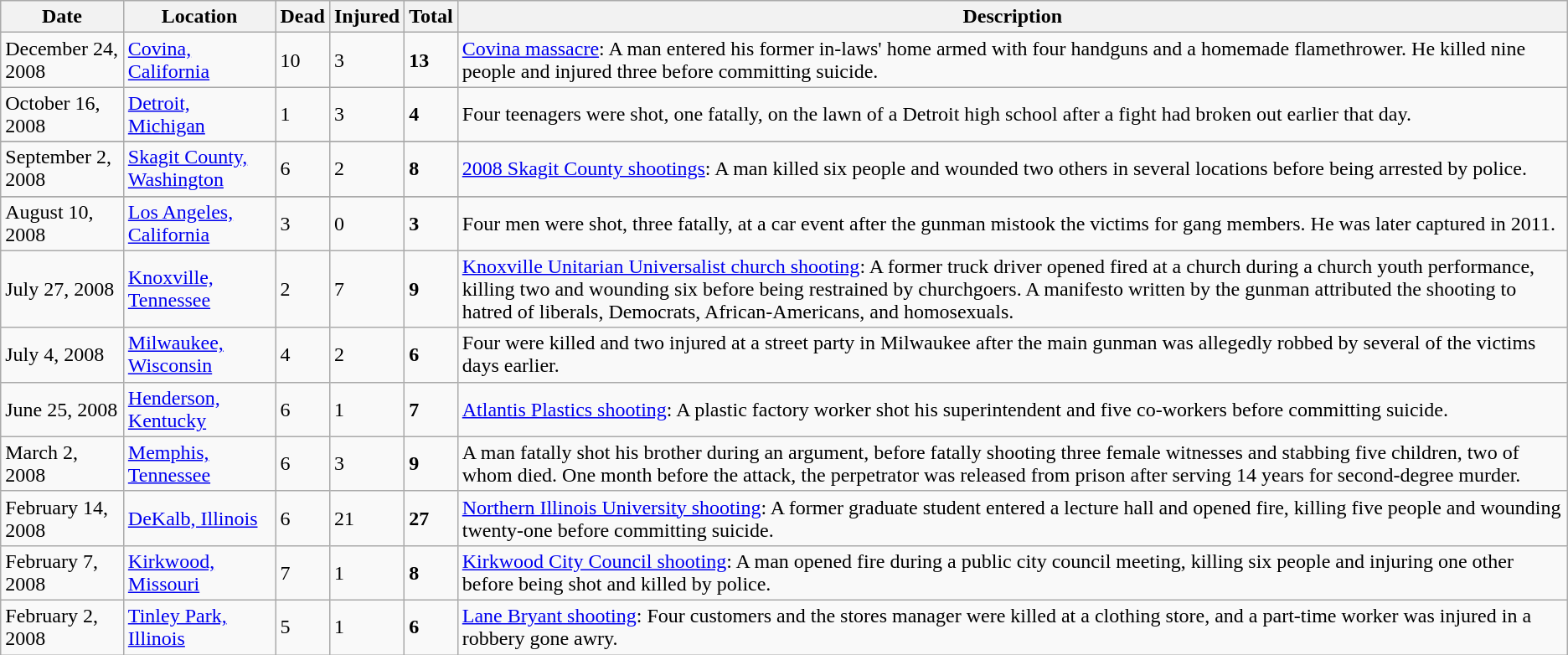<table class="wikitable sortable">
<tr>
<th>Date</th>
<th>Location</th>
<th>Dead</th>
<th>Injured</th>
<th>Total</th>
<th>Description</th>
</tr>
<tr>
<td>December 24, 2008</td>
<td><a href='#'>Covina, California</a></td>
<td>10</td>
<td>3</td>
<td><strong>13</strong></td>
<td><a href='#'>Covina massacre</a>: A man entered his former in-laws' home armed with four handguns and a homemade flamethrower. He killed nine people and injured three before committing suicide.</td>
</tr>
<tr>
<td>October 16, 2008</td>
<td><a href='#'>Detroit, Michigan</a></td>
<td>1</td>
<td>3</td>
<td><strong>4</strong></td>
<td>Four teenagers were shot, one fatally, on the lawn of a Detroit high school after a fight had broken out earlier that day.</td>
</tr>
<tr>
</tr>
<tr>
<td>September 2, 2008</td>
<td><a href='#'>Skagit County, Washington</a></td>
<td>6</td>
<td>2</td>
<td><strong>8</strong></td>
<td><a href='#'>2008 Skagit County shootings</a>: A man killed six people and wounded two others in several locations before being arrested by police.</td>
</tr>
<tr>
</tr>
<tr>
<td>August 10, 2008</td>
<td><a href='#'>Los Angeles, California</a></td>
<td>3</td>
<td>0</td>
<td><strong>3</strong></td>
<td>Four men were shot, three fatally, at a car event after the gunman mistook the victims for gang members. He was later captured in 2011.</td>
</tr>
<tr>
<td>July 27, 2008</td>
<td><a href='#'>Knoxville, Tennessee</a></td>
<td>2</td>
<td>7</td>
<td><strong>9</strong></td>
<td><a href='#'>Knoxville Unitarian Universalist church shooting</a>: A former truck driver opened fired at a church during a church youth performance, killing two and wounding six before being restrained by churchgoers. A manifesto written by the gunman attributed the shooting to hatred of liberals, Democrats, African-Americans, and homosexuals.</td>
</tr>
<tr>
<td>July 4, 2008</td>
<td><a href='#'>Milwaukee, Wisconsin</a></td>
<td>4</td>
<td>2</td>
<td><strong>6</strong></td>
<td>Four were killed and two injured at a street party in Milwaukee after the main gunman was allegedly robbed by several of the victims days earlier.</td>
</tr>
<tr>
<td>June 25, 2008</td>
<td><a href='#'>Henderson, Kentucky</a></td>
<td>6</td>
<td>1</td>
<td><strong>7</strong></td>
<td><a href='#'>Atlantis Plastics shooting</a>: A plastic factory worker shot his superintendent and five co-workers before committing suicide.</td>
</tr>
<tr>
<td>March 2, 2008</td>
<td><a href='#'>Memphis, Tennessee</a></td>
<td>6</td>
<td>3</td>
<td><strong>9</strong></td>
<td>A man fatally shot his brother during an argument, before fatally shooting three female witnesses and stabbing five children, two of whom died. One month before the attack, the perpetrator was released from prison after serving 14 years for second-degree murder.</td>
</tr>
<tr>
<td>February 14, 2008</td>
<td><a href='#'>DeKalb, Illinois</a></td>
<td>6</td>
<td>21</td>
<td><strong>27</strong></td>
<td><a href='#'>Northern Illinois University shooting</a>: A former graduate student entered a lecture hall and opened fire, killing five people and wounding twenty-one before committing suicide.</td>
</tr>
<tr>
<td>February 7, 2008</td>
<td><a href='#'>Kirkwood, Missouri</a></td>
<td>7</td>
<td>1</td>
<td><strong>8</strong></td>
<td><a href='#'>Kirkwood City Council shooting</a>: A man opened fire during a public city council meeting, killing six people and injuring one other before being shot and killed by police.</td>
</tr>
<tr>
<td>February 2, 2008</td>
<td><a href='#'>Tinley Park, Illinois</a></td>
<td>5</td>
<td>1</td>
<td><strong>6</strong></td>
<td><a href='#'>Lane Bryant shooting</a>: Four customers and the stores manager were killed at a clothing store, and a part-time worker  was injured in a robbery gone awry.</td>
</tr>
</table>
